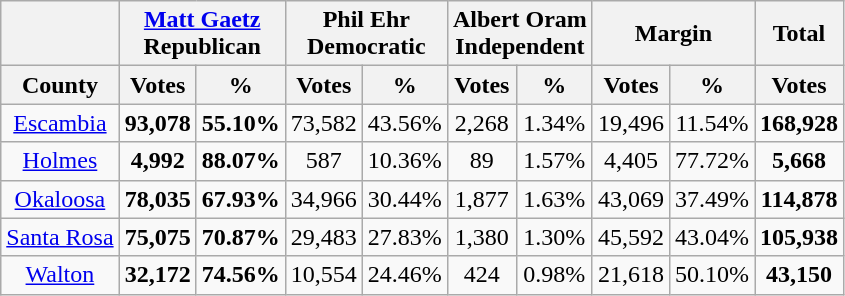<table class="wikitable sortable" style="text-align:center">
<tr>
<th></th>
<th style="text-align:center;" colspan="2"><a href='#'>Matt Gaetz</a><br>Republican</th>
<th style="text-align:center;" colspan="2">Phil Ehr<br>Democratic</th>
<th style="text-align:center;" colspan="2">Albert Oram<br>Independent</th>
<th style="text-align:center;" colspan="2">Margin</th>
<th style="text-align:center;">Total</th>
</tr>
<tr>
<th align=center>County</th>
<th style="text-align:center;" data-sort-type="number">Votes</th>
<th style="text-align:center;" data-sort-type="number">%</th>
<th style="text-align:center;" data-sort-type="number">Votes</th>
<th style="text-align:center;" data-sort-type="number">%</th>
<th style="text-align:center;" data-sort-type="number">Votes</th>
<th style="text-align:center;" data-sort-type="number">%</th>
<th style="text-align:center;" data-sort-type="number">Votes</th>
<th style="text-align:center;" data-sort-type="number">%</th>
<th style="text-align:center;" data-sort-type="number">Votes</th>
</tr>
<tr>
<td align=center><a href='#'>Escambia</a></td>
<td><strong>93,078</strong></td>
<td><strong>55.10%</strong></td>
<td>73,582</td>
<td>43.56%</td>
<td>2,268</td>
<td>1.34%</td>
<td>19,496</td>
<td>11.54%</td>
<td><strong>168,928</strong></td>
</tr>
<tr>
<td align=center><a href='#'>Holmes</a></td>
<td><strong>4,992</strong></td>
<td><strong>88.07%</strong></td>
<td>587</td>
<td>10.36%</td>
<td>89</td>
<td>1.57%</td>
<td>4,405</td>
<td>77.72%</td>
<td><strong>5,668</strong></td>
</tr>
<tr>
<td align=center><a href='#'>Okaloosa</a></td>
<td><strong>78,035</strong></td>
<td><strong>67.93%</strong></td>
<td>34,966</td>
<td>30.44%</td>
<td>1,877</td>
<td>1.63%</td>
<td>43,069</td>
<td>37.49%</td>
<td><strong>114,878</strong></td>
</tr>
<tr>
<td align=center><a href='#'>Santa Rosa</a></td>
<td><strong>75,075</strong></td>
<td><strong>70.87%</strong></td>
<td>29,483</td>
<td>27.83%</td>
<td>1,380</td>
<td>1.30%</td>
<td>45,592</td>
<td>43.04%</td>
<td><strong>105,938</strong></td>
</tr>
<tr>
<td align=center><a href='#'>Walton</a></td>
<td><strong>32,172</strong></td>
<td><strong>74.56%</strong></td>
<td>10,554</td>
<td>24.46%</td>
<td>424</td>
<td>0.98%</td>
<td>21,618</td>
<td>50.10%</td>
<td><strong>43,150</strong></td>
</tr>
</table>
